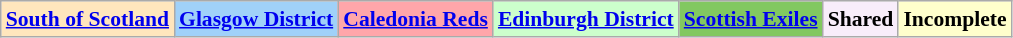<table class="wikitable" style="font-size:90%">
<tr>
<td style="text-align:center; background:#ffe6bd;"><strong><a href='#'>South of Scotland</a></strong></td>
<td style="text-align:center; background:#A0D1F9;"><strong><a href='#'>Glasgow District</a></strong></td>
<td style="text-align:center; background:#ffa6aa;"><strong><a href='#'>Caledonia Reds</a></strong></td>
<td style="text-align:center; background:#ccffcc;"><strong><a href='#'>Edinburgh District</a></strong></td>
<td style="text-align:center; background:#82C860;"><strong><a href='#'>Scottish Exiles</a></strong></td>
<td style="text-align:center; background:#f8edfa;"><strong>Shared</strong></td>
<td style="text-align:center; background:#ffffcc;"><strong>Incomplete</strong></td>
</tr>
</table>
